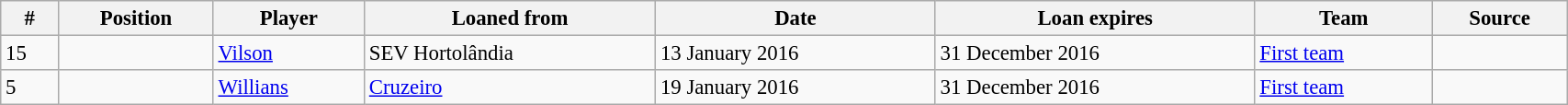<table class="wikitable sortable" style="width:90%; text-align:center; font-size:95%; text-align:left;">
<tr>
<th>#</th>
<th>Position</th>
<th>Player</th>
<th>Loaned from</th>
<th>Date</th>
<th>Loan expires</th>
<th>Team</th>
<th>Source</th>
</tr>
<tr>
<td>15</td>
<td></td>
<td> <a href='#'>Vilson</a></td>
<td> SEV Hortolândia</td>
<td>13 January 2016</td>
<td>31 December 2016 </td>
<td><a href='#'>First team</a></td>
<td></td>
</tr>
<tr>
<td>5</td>
<td></td>
<td> <a href='#'>Willians</a></td>
<td> <a href='#'>Cruzeiro</a></td>
<td>19 January 2016</td>
<td>31 December 2016 </td>
<td><a href='#'>First team</a></td>
<td></td>
</tr>
</table>
